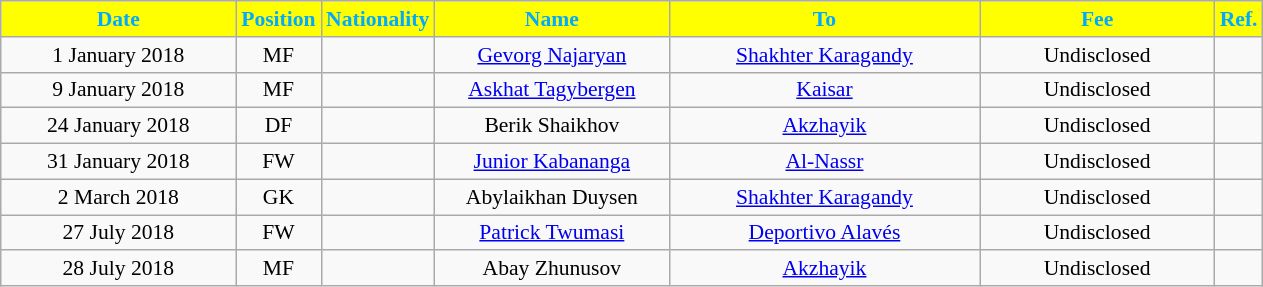<table class="wikitable"  style="text-align:center; font-size:90%; ">
<tr>
<th style="background:#ffff00; color:#00AAFF; width:150px;">Date</th>
<th style="background:#ffff00; color:#00AAFF; width:50px;">Position</th>
<th style="background:#ffff00; color:#00AAFF; width:50px;">Nationality</th>
<th style="background:#ffff00; color:#00AAFF; width:150px;">Name</th>
<th style="background:#ffff00; color:#00AAFF; width:200px;">To</th>
<th style="background:#ffff00; color:#00AAFF; width:150px;">Fee</th>
<th style="background:#ffff00; color:#00AAFF; width:25px;">Ref.</th>
</tr>
<tr>
<td>1 January 2018</td>
<td>MF</td>
<td></td>
<td><a href='#'>Gevorg Najaryan</a></td>
<td><a href='#'>Shakhter Karagandy</a></td>
<td>Undisclosed</td>
<td></td>
</tr>
<tr>
<td>9 January 2018</td>
<td>MF</td>
<td></td>
<td><a href='#'>Askhat Tagybergen</a></td>
<td><a href='#'>Kaisar</a></td>
<td>Undisclosed</td>
<td></td>
</tr>
<tr>
<td>24 January 2018</td>
<td>DF</td>
<td></td>
<td>Berik Shaikhov</td>
<td><a href='#'>Akzhayik</a></td>
<td>Undisclosed</td>
<td></td>
</tr>
<tr>
<td>31 January 2018</td>
<td>FW</td>
<td></td>
<td><a href='#'>Junior Kabananga</a></td>
<td><a href='#'>Al-Nassr</a></td>
<td>Undisclosed</td>
<td></td>
</tr>
<tr>
<td>2 March 2018</td>
<td>GK</td>
<td></td>
<td>Abylaikhan Duysen</td>
<td><a href='#'>Shakhter Karagandy</a></td>
<td>Undisclosed</td>
<td></td>
</tr>
<tr>
<td>27 July 2018</td>
<td>FW</td>
<td></td>
<td><a href='#'>Patrick Twumasi</a></td>
<td><a href='#'>Deportivo Alavés</a></td>
<td>Undisclosed</td>
<td></td>
</tr>
<tr>
<td>28 July 2018</td>
<td>MF</td>
<td></td>
<td>Abay Zhunusov</td>
<td><a href='#'>Akzhayik</a></td>
<td>Undisclosed</td>
<td></td>
</tr>
</table>
